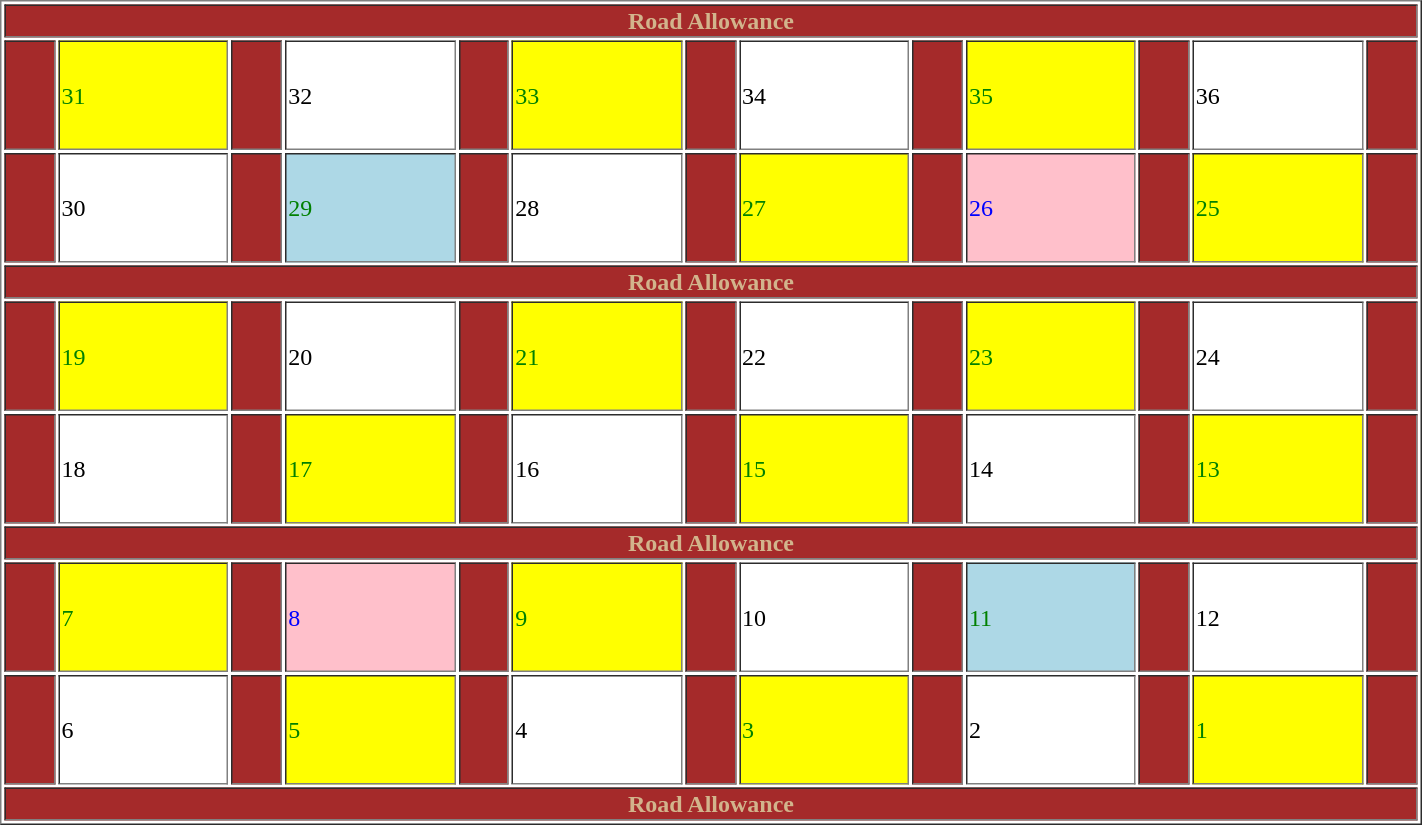<table style="width:75%; height:550px" border="1">
<tr>
<th colspan="13" align="center" width="200px" height="2px" style="background:brown;color:tan">Road Allowance</th>
</tr>
<tr>
<td style="width:2px;  background:brown; color:tan"></td>
<td style="width:15px; background:yellow; color:green">31</td>
<td style="width:2px; background:brown; color:tan"></td>
<td style="width:15px">32</td>
<td style="width:2px; background:brown; color:tan"></td>
<td style="width:15px; background:yellow; color:green">33</td>
<td style="width:2px; background:brown; color:tan"></td>
<td style="width:15px">34</td>
<td style="width:2px; background:brown; color:tan"></td>
<td style="width:15px; background:yellow; color:green">35</td>
<td style="width:2px; background:brown; color:tan"></td>
<td style="width:15px">36</td>
<td style="width:2px; background:brown; color:tan"></td>
</tr>
<tr>
<td style="width:2px; background:brown; color:tan"></td>
<td style="width:15px">30</td>
<td style="width:2px; background:brown; color:tan"></td>
<td style="width:15px ; background:lightblue; color:green">29</td>
<td style="width:2px; background:brown; color:tan"></td>
<td style="width:15px">28</td>
<td style="width:2px; background:brown; color:tan"></td>
<td style="width:15px; background:yellow; color:green">27</td>
<td style="width:2px; background:brown; color:tan"></td>
<td style="width:15px; background:pink; color:blue">26</td>
<td style="width:2px; background:brown; color:tan"></td>
<td style="width:15px; background:yellow; color:green">25</td>
<td style="width:2px; background:brown; color:tan"></td>
</tr>
<tr>
<th colspan="13" align="center" width="200px" height="2px" style="background:brown;color:tan">Road Allowance</th>
</tr>
<tr>
<td style="width:2px; background:brown; color:tan"></td>
<td style="width:15px; background:yellow; color:green">19</td>
<td style="width:2px; background:brown; color:tan"></td>
<td style="width:15px">20</td>
<td style="width:2px; background:brown; color:tan"></td>
<td style="width:15px; background:yellow; color:green">21</td>
<td style="width:2px; background:brown; color:tan"></td>
<td style="width:15px">22</td>
<td style="width:2px; background:brown; color:tan"></td>
<td style="width:15px; background:yellow; color:green">23</td>
<td style="width:2px; background:brown; color:tan"></td>
<td style="width:15px">24</td>
<td style="width:2px; background:brown; color:tan"></td>
</tr>
<tr>
<td style="width:2px; background:brown; color:tan"></td>
<td style="width:15px">18</td>
<td style="width:2px; background:brown; color:tan"></td>
<td style="width:15px ; background:yellow; color:green">17</td>
<td style="width:2px; background:brown; color:tan"></td>
<td style="width:15px">16</td>
<td style="width:2px; background:brown; color:tan"></td>
<td style="width:15px; background:yellow; color:green">15</td>
<td style="width:2px; background:brown; color:tan"></td>
<td style="width:15px">14</td>
<td style="width:2px; background:brown; color:tan"></td>
<td style="width:15px; background:yellow; color:green">13</td>
<td style="width:2px; background:brown; color:tan"></td>
</tr>
<tr>
<th colspan="13" align="center" width="200px" height="2px" style="background:brown;color:tan">Road Allowance</th>
</tr>
<tr>
<td style="width:2px; background:brown; color:tan"></td>
<td style="width:15px; background:yellow; color:green">7</td>
<td style="width:2px; background:brown; color:tan"></td>
<td style="width:15px; background:pink; color:blue">8</td>
<td style="width:2px; background:brown; color:tan"></td>
<td style="width:15px; background:yellow; color:green">9</td>
<td style="width:2px; background:brown; color:tan"></td>
<td style="width:15px">10</td>
<td style="width:2px; background:brown; color:tan"></td>
<td style="width:15px; background:lightblue; color:green">11</td>
<td style="width:2px; background:brown; color:tan"></td>
<td style="width:15px">12</td>
<td style="width:2px; background:brown; color:tan"></td>
</tr>
<tr>
<td style="width:2px; background:brown; color:tan"></td>
<td style="width:15px">6</td>
<td style="width:2px; background:brown; color:tan"></td>
<td style="width:15px ; background:yellow; color:green">5</td>
<td style="width:2px; background:brown; color:tan"></td>
<td style="width:15px">4</td>
<td style="width:2px; background:brown; color:tan"></td>
<td style="width:15px; background:yellow; color:green">3</td>
<td style="width:2px; background:brown; color:tan"></td>
<td style="width:15px">2</td>
<td style="width:2px; background:brown; color:tan"></td>
<td style="width:15px; background:yellow; color:green">1</td>
<td style="width:2px; background:brown; color:tan"></td>
</tr>
<tr>
<th colspan="13" align="center" width="200px" height="2px" style="background:brown;color:tan">Road Allowance</th>
</tr>
</table>
